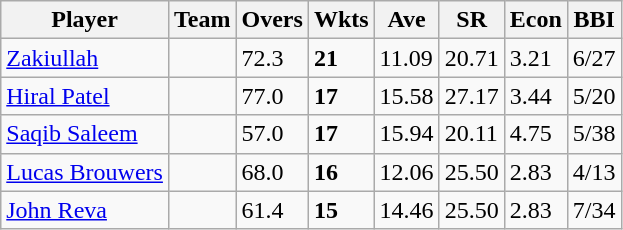<table class="wikitable sortable">
<tr>
<th>Player</th>
<th>Team</th>
<th>Overs</th>
<th>Wkts</th>
<th>Ave</th>
<th>SR</th>
<th>Econ</th>
<th>BBI</th>
</tr>
<tr>
<td><a href='#'>Zakiullah</a></td>
<td></td>
<td>72.3</td>
<td><strong>21</strong></td>
<td>11.09</td>
<td>20.71</td>
<td>3.21</td>
<td>6/27</td>
</tr>
<tr>
<td><a href='#'>Hiral Patel</a></td>
<td></td>
<td>77.0</td>
<td><strong>17</strong></td>
<td>15.58</td>
<td>27.17</td>
<td>3.44</td>
<td>5/20</td>
</tr>
<tr>
<td><a href='#'>Saqib Saleem</a></td>
<td></td>
<td>57.0</td>
<td><strong>17</strong></td>
<td>15.94</td>
<td>20.11</td>
<td>4.75</td>
<td>5/38</td>
</tr>
<tr>
<td><a href='#'>Lucas Brouwers</a></td>
<td></td>
<td>68.0</td>
<td><strong>16</strong></td>
<td>12.06</td>
<td>25.50</td>
<td>2.83</td>
<td>4/13</td>
</tr>
<tr>
<td><a href='#'>John Reva</a></td>
<td></td>
<td>61.4</td>
<td><strong>15</strong></td>
<td>14.46</td>
<td>25.50</td>
<td>2.83</td>
<td>7/34</td>
</tr>
</table>
